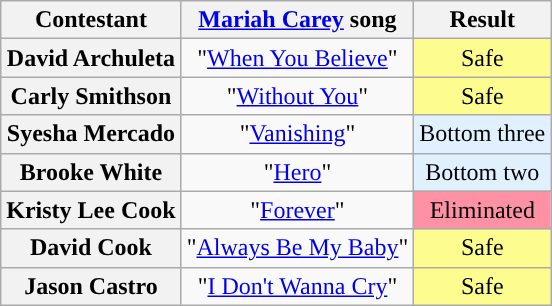<table class="wikitable unsortable" style="text-align:center;">
<tr>
<th scope="col">Contestant</th>
<th scope="col"><a href='#'>Mariah Carey</a> song</th>
<th scope="col">Result</th>
</tr>
<tr>
<th scope="row">David Archuleta</th>
<td>"<a href='#'>When You Believe</a>"</td>
<td style="background:#FDFC8F">Safe</td>
</tr>
<tr>
<th scope="row">Carly Smithson</th>
<td>"<a href='#'>Without You</a>"</td>
<td style="background:#FDFC8F">Safe</td>
</tr>
<tr>
<th scope="row">Syesha Mercado</th>
<td>"<a href='#'>Vanishing</a>"</td>
<td bgcolor="E0F0FF">Bottom three</td>
</tr>
<tr>
<th scope="row">Brooke White</th>
<td>"<a href='#'>Hero</a>"</td>
<td bgcolor="E0F0FF">Bottom two</td>
</tr>
<tr>
<th scope="row">Kristy Lee Cook</th>
<td>"<a href='#'>Forever</a>"</td>
<td bgcolor="FF91A4">Eliminated</td>
</tr>
<tr>
<th scope="row">David Cook</th>
<td>"<a href='#'>Always Be My Baby</a>"</td>
<td style="background:#FDFC8F">Safe</td>
</tr>
<tr>
<th scope="row">Jason Castro</th>
<td>"<a href='#'>I Don't Wanna Cry</a>"</td>
<td style="background:#FDFC8F">Safe</td>
</tr>
</table>
